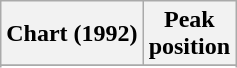<table class="wikitable sortable">
<tr>
<th align="left">Chart (1992)</th>
<th align="center">Peak<br>position</th>
</tr>
<tr>
</tr>
<tr>
</tr>
</table>
